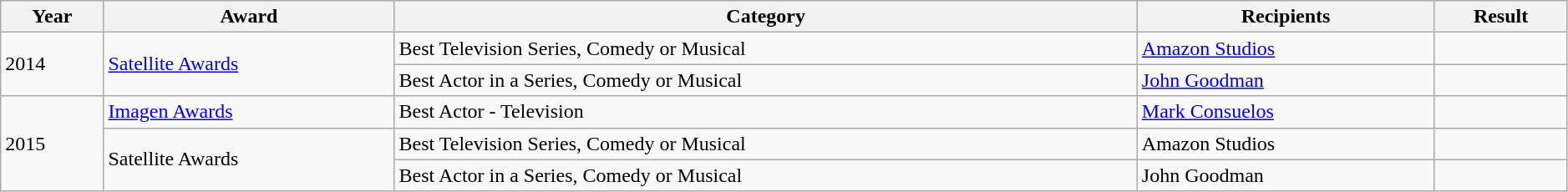<table class="wikitable" style="width:99%;">
<tr>
<th>Year</th>
<th>Award</th>
<th>Category</th>
<th>Recipients</th>
<th>Result</th>
</tr>
<tr>
<td rowspan=2>2014</td>
<td rowspan=2><a href='#'>Satellite Awards</a></td>
<td>Best Television Series, Comedy or Musical</td>
<td><a href='#'>Amazon Studios</a></td>
<td></td>
</tr>
<tr>
<td>Best Actor in a Series, Comedy or Musical</td>
<td><a href='#'>John Goodman</a></td>
<td></td>
</tr>
<tr>
<td rowspan=3>2015</td>
<td><a href='#'>Imagen Awards</a></td>
<td>Best Actor - Television</td>
<td><a href='#'>Mark Consuelos</a></td>
<td></td>
</tr>
<tr>
<td rowspan=2>Satellite Awards</td>
<td>Best Television Series, Comedy or Musical</td>
<td>Amazon Studios</td>
<td></td>
</tr>
<tr>
<td>Best Actor in a Series, Comedy or Musical</td>
<td>John Goodman</td>
<td></td>
</tr>
</table>
